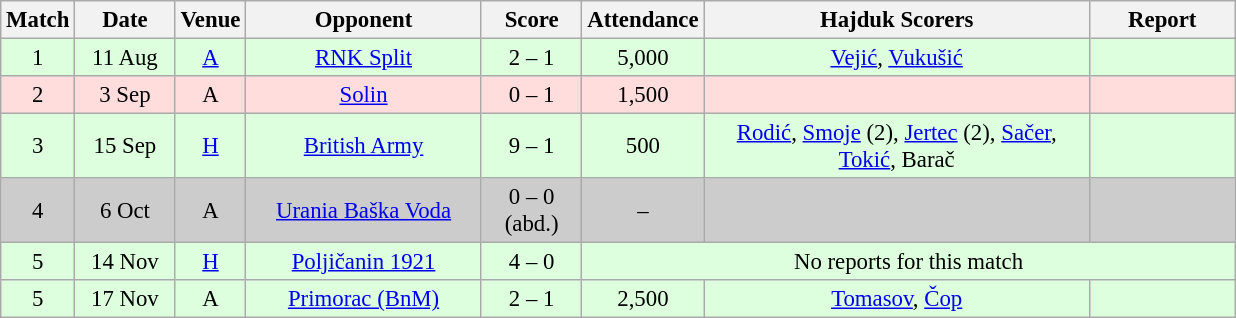<table class="wikitable sortable" style="text-align: center; font-size:95%;">
<tr>
<th width="30">Match</th>
<th width="60">Date<br></th>
<th width="20">Venue<br></th>
<th width="150">Opponent<br></th>
<th width="60">Score<br></th>
<th width="40">Attendance<br></th>
<th width="250">Hajduk Scorers</th>
<th width="90" class="unsortable">Report</th>
</tr>
<tr bgcolor="#ddffdd">
<td>1</td>
<td>11 Aug</td>
<td><a href='#'>A</a></td>
<td><a href='#'>RNK Split</a></td>
<td>2 – 1</td>
<td>5,000</td>
<td><a href='#'>Vejić</a>, <a href='#'>Vukušić</a></td>
<td></td>
</tr>
<tr bgcolor="#ffdddd">
<td>2</td>
<td>3 Sep</td>
<td>A</td>
<td><a href='#'>Solin</a></td>
<td>0 – 1</td>
<td>1,500</td>
<td></td>
<td></td>
</tr>
<tr bgcolor="#ddffdd">
<td>3</td>
<td>15 Sep</td>
<td><a href='#'>H</a></td>
<td><a href='#'>British Army</a> </td>
<td>9 – 1</td>
<td>500</td>
<td><a href='#'>Rodić</a>, <a href='#'>Smoje</a> (2), <a href='#'>Jertec</a> (2), <a href='#'>Sačer</a>, <a href='#'>Tokić</a>, Barač</td>
<td></td>
</tr>
<tr bgcolor="#cccccc">
<td>4</td>
<td>6 Oct</td>
<td>A</td>
<td><a href='#'>Urania Baška Voda</a></td>
<td>0 – 0 (abd.)</td>
<td>–</td>
<td></td>
<td></td>
</tr>
<tr bgcolor="#ddffdd">
<td>5</td>
<td>14 Nov</td>
<td><a href='#'>H</a></td>
<td><a href='#'>Poljičanin 1921</a></td>
<td>4 – 0</td>
<td colspan=3>No reports for this match</td>
</tr>
<tr bgcolor="#ddffdd">
<td>5</td>
<td>17 Nov</td>
<td>A</td>
<td><a href='#'>Primorac (BnM)</a></td>
<td>2 – 1</td>
<td>2,500</td>
<td><a href='#'>Tomasov</a>, <a href='#'>Čop</a></td>
<td></td>
</tr>
</table>
